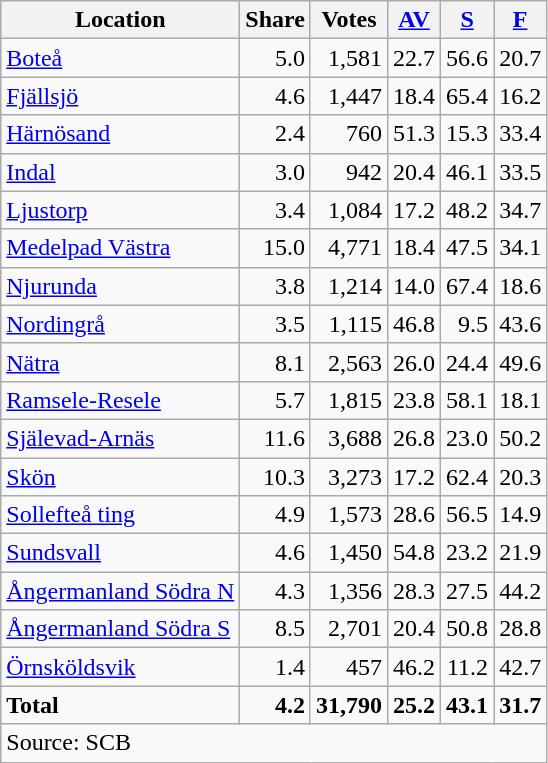<table class="wikitable sortable" style=text-align:right>
<tr>
<th>Location</th>
<th>Share</th>
<th>Votes</th>
<th><a href='#'>AV</a></th>
<th><a href='#'>S</a></th>
<th><a href='#'>F</a></th>
</tr>
<tr>
<td align=left><a href='#'>Boteå</a></td>
<td>5.0</td>
<td>1,581</td>
<td>22.7</td>
<td>56.6</td>
<td>20.7</td>
</tr>
<tr>
<td align=left><a href='#'>Fjällsjö</a></td>
<td>4.6</td>
<td>1,447</td>
<td>18.4</td>
<td>65.4</td>
<td>16.2</td>
</tr>
<tr>
<td align=left><a href='#'>Härnösand</a></td>
<td>2.4</td>
<td>760</td>
<td>51.3</td>
<td>15.3</td>
<td>33.4</td>
</tr>
<tr>
<td align=left><a href='#'>Indal</a></td>
<td>3.0</td>
<td>942</td>
<td>20.4</td>
<td>46.1</td>
<td>33.5</td>
</tr>
<tr>
<td align=left><a href='#'>Ljustorp</a></td>
<td>3.4</td>
<td>1,084</td>
<td>17.2</td>
<td>48.2</td>
<td>34.7</td>
</tr>
<tr>
<td align=left><a href='#'>Medelpad Västra</a></td>
<td>15.0</td>
<td>4,771</td>
<td>18.4</td>
<td>47.5</td>
<td>34.1</td>
</tr>
<tr>
<td align=left><a href='#'>Njurunda</a></td>
<td>3.8</td>
<td>1,214</td>
<td>14.0</td>
<td>67.4</td>
<td>18.6</td>
</tr>
<tr>
<td align=left><a href='#'>Nordingrå</a></td>
<td>3.5</td>
<td>1,115</td>
<td>46.8</td>
<td>9.5</td>
<td>43.6</td>
</tr>
<tr>
<td align=left><a href='#'>Nätra</a></td>
<td>8.1</td>
<td>2,563</td>
<td>26.0</td>
<td>24.4</td>
<td>49.6</td>
</tr>
<tr>
<td align=left><a href='#'>Ramsele-Resele</a></td>
<td>5.7</td>
<td>1,815</td>
<td>23.8</td>
<td>58.1</td>
<td>18.1</td>
</tr>
<tr>
<td align=left><a href='#'>Själevad-Arnäs</a></td>
<td>11.6</td>
<td>3,688</td>
<td>26.8</td>
<td>23.0</td>
<td>50.2</td>
</tr>
<tr>
<td align=left><a href='#'>Skön</a></td>
<td>10.3</td>
<td>3,273</td>
<td>17.2</td>
<td>62.4</td>
<td>20.3</td>
</tr>
<tr>
<td align=left><a href='#'>Sollefteå ting</a></td>
<td>4.9</td>
<td>1,573</td>
<td>28.6</td>
<td>56.5</td>
<td>14.9</td>
</tr>
<tr>
<td align=left><a href='#'>Sundsvall</a></td>
<td>4.6</td>
<td>1,450</td>
<td>54.8</td>
<td>23.2</td>
<td>21.9</td>
</tr>
<tr>
<td align=left><a href='#'>Ångermanland Södra N</a></td>
<td>4.3</td>
<td>1,356</td>
<td>28.3</td>
<td>27.5</td>
<td>44.2</td>
</tr>
<tr>
<td align=left><a href='#'>Ångermanland Södra S</a></td>
<td>8.5</td>
<td>2,701</td>
<td>20.4</td>
<td>50.8</td>
<td>28.8</td>
</tr>
<tr>
<td align=left><a href='#'>Örnsköldsvik</a></td>
<td>1.4</td>
<td>457</td>
<td>46.2</td>
<td>11.2</td>
<td>42.7</td>
</tr>
<tr>
<td align=left><strong>Total</strong></td>
<td><strong>4.2</strong></td>
<td><strong>31,790</strong></td>
<td><strong>25.2</strong></td>
<td><strong>43.1</strong></td>
<td><strong>31.7</strong></td>
</tr>
<tr>
<td align=left colspan=6>Source: SCB </td>
</tr>
</table>
